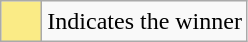<table class="wikitable">
<tr>
<td style="background:#FAEB86; height:20px; width:20px"></td>
<td>Indicates the winner</td>
</tr>
</table>
